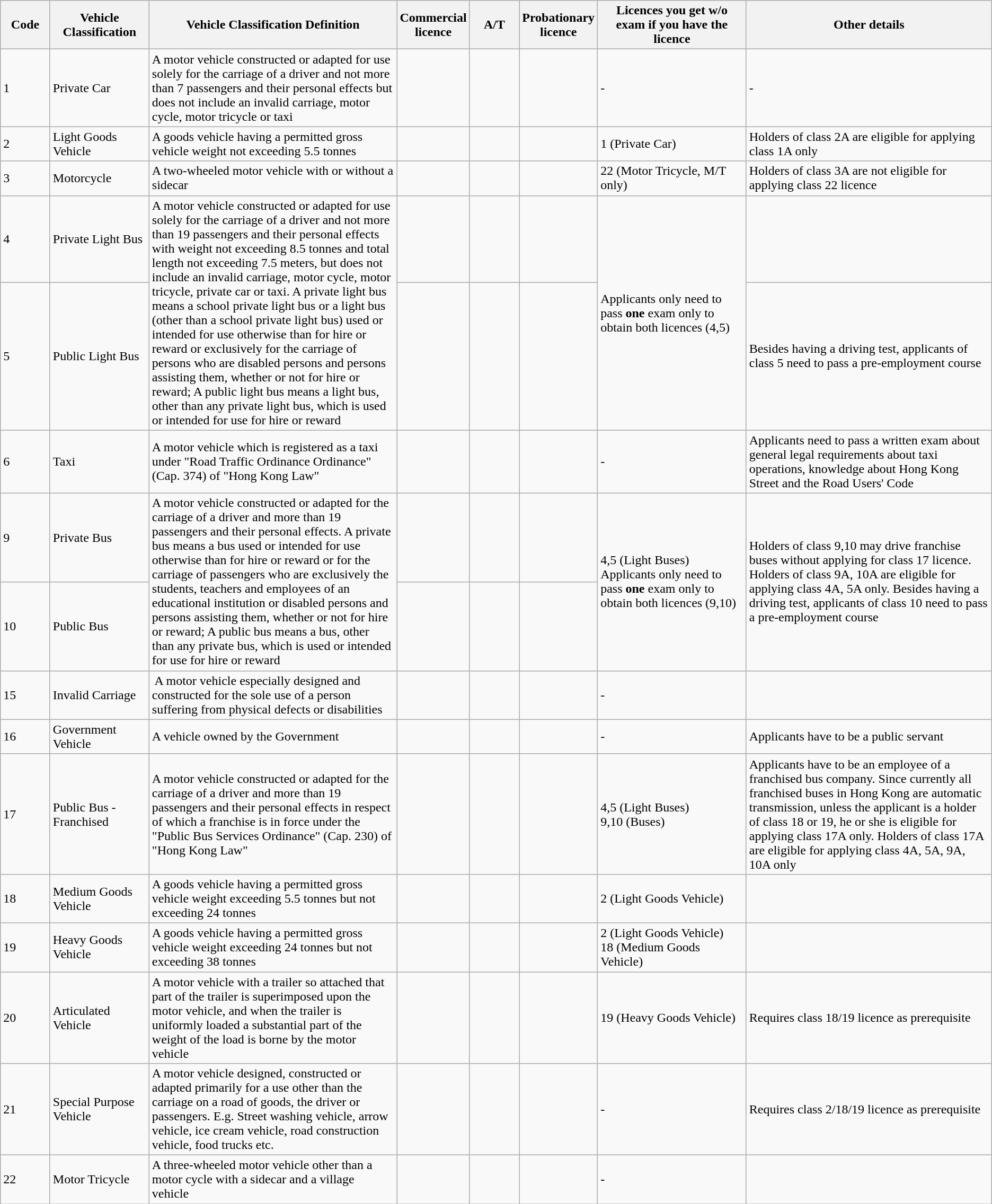<table class="wikitable">
<tr>
<th width=5%>Code</th>
<th width=10%>Vehicle Classification</th>
<th width=25%>Vehicle Classification Definition</th>
<th width=5%>Commercial licence</th>
<th width=5%>A/T</th>
<th width=5%>Probationary licence</th>
<th width=15%>Licences you get w/o exam if you have the licence</th>
<th>Other details</th>
</tr>
<tr>
<td>1</td>
<td>Private Car</td>
<td>A motor vehicle constructed or adapted for use solely for the carriage of a driver and not more than 7 passengers and their personal effects but does not include an invalid carriage, motor cycle, motor tricycle or taxi</td>
<td></td>
<td></td>
<td></td>
<td>-</td>
<td>-</td>
</tr>
<tr>
<td>2</td>
<td>Light Goods Vehicle</td>
<td>A goods vehicle having a permitted gross vehicle weight not exceeding 5.5 tonnes</td>
<td></td>
<td></td>
<td></td>
<td>1 (Private Car)</td>
<td>Holders of class 2A are eligible for applying class 1A only</td>
</tr>
<tr>
<td>3</td>
<td>Motorcycle</td>
<td>A two-wheeled motor vehicle with or without a sidecar</td>
<td></td>
<td></td>
<td></td>
<td>22 (Motor Tricycle, M/T only)</td>
<td>Holders of class 3A are not eligible for applying class 22 licence</td>
</tr>
<tr>
<td>4</td>
<td>Private Light Bus</td>
<td rowspan="2">A motor vehicle constructed or adapted for use solely for the carriage of a driver and not more than 19 passengers and their personal effects with weight not exceeding 8.5 tonnes and total length not exceeding 7.5 meters, but does not include an invalid carriage, motor cycle, motor tricycle, private car or taxi. A private light bus means a school private light bus or a light bus (other than a school private light bus) used or intended for use otherwise than for hire or reward or exclusively for the carriage of persons who are disabled persons and persons assisting them, whether or not for hire or reward; A public light bus means a light bus, other than any private light bus, which is used or intended for use for hire or reward</td>
<td></td>
<td></td>
<td></td>
<td rowspan=2>Applicants only need to pass <strong>one</strong> exam only to obtain both licences (4,5)</td>
<td></td>
</tr>
<tr>
<td>5</td>
<td>Public Light Bus</td>
<td></td>
<td></td>
<td></td>
<td>Besides having a driving test, applicants of class 5 need to pass a pre-employment course</td>
</tr>
<tr>
<td>6</td>
<td>Taxi</td>
<td>A motor vehicle which is registered as a taxi under "Road Traffic Ordinance Ordinance" (Cap. 374) of "Hong Kong Law"</td>
<td></td>
<td></td>
<td></td>
<td>-</td>
<td>Applicants need to pass a written exam about  general legal requirements about taxi operations, knowledge about Hong Kong Street and the Road Users' Code</td>
</tr>
<tr>
<td>9</td>
<td>Private Bus</td>
<td rowspan="2">A motor vehicle constructed or adapted for the carriage of a driver and more than 19 passengers and their personal effects. A private bus means a bus used or intended for use otherwise than for hire or reward or for the carriage of passengers who are exclusively the students, teachers and employees of an educational institution or disabled persons and persons assisting them, whether or not for hire or reward; A public bus means a bus, other than any private bus, which is used or intended for use for hire or reward</td>
<td></td>
<td></td>
<td></td>
<td rowspan=2>4,5 (Light Buses)<br>Applicants only need to pass <strong>one</strong> exam only to obtain both licences (9,10)</td>
<td rowspan=2>Holders of class 9,10 may drive franchise buses without applying for class 17 licence. Holders of class 9A, 10A are eligible for applying class 4A, 5A only. Besides having a driving test, applicants of class 10 need to pass a pre-employment course</td>
</tr>
<tr>
<td>10</td>
<td>Public Bus</td>
<td></td>
<td></td>
<td></td>
</tr>
<tr>
<td>15</td>
<td>Invalid Carriage</td>
<td> A motor vehicle especially designed and constructed for the sole use of a person suffering from physical defects or disabilities</td>
<td></td>
<td></td>
<td></td>
<td>-</td>
<td></td>
</tr>
<tr>
<td>16</td>
<td>Government Vehicle</td>
<td>A vehicle owned by the Government</td>
<td></td>
<td></td>
<td></td>
<td>-</td>
<td>Applicants have to be a public servant</td>
</tr>
<tr>
<td>17</td>
<td>Public Bus - Franchised</td>
<td>A motor vehicle constructed or adapted for the carriage of a driver and more than 19 passengers and their personal effects in respect of which a franchise is in force under the "Public Bus Services Ordinance" (Cap. 230) of "Hong Kong Law"</td>
<td></td>
<td></td>
<td></td>
<td>4,5 (Light Buses)<br>9,10 (Buses)</td>
<td>Applicants have to be an employee of a franchised bus company. Since currently all franchised buses in Hong Kong are automatic transmission, unless the applicant is a holder of class 18 or 19, he or she is eligible for applying class 17A only. Holders of class 17A are eligible for applying class 4A, 5A, 9A, 10A only</td>
</tr>
<tr>
<td>18</td>
<td>Medium Goods Vehicle</td>
<td>A goods vehicle having a permitted gross vehicle weight exceeding 5.5 tonnes but not exceeding 24 tonnes</td>
<td></td>
<td></td>
<td></td>
<td>2 (Light Goods Vehicle)</td>
<td></td>
</tr>
<tr>
<td>19</td>
<td>Heavy Goods Vehicle</td>
<td>A goods vehicle having a permitted gross vehicle weight exceeding 24 tonnes but not exceeding 38 tonnes</td>
<td></td>
<td></td>
<td></td>
<td>2 (Light Goods Vehicle)<br>18 (Medium Goods Vehicle)</td>
<td></td>
</tr>
<tr>
<td>20</td>
<td>Articulated Vehicle</td>
<td>A motor vehicle with a trailer so attached that part of the trailer is superimposed upon the motor vehicle, and when the trailer is uniformly loaded a substantial part of the weight of the load is borne by the motor vehicle</td>
<td></td>
<td></td>
<td></td>
<td>19 (Heavy Goods Vehicle)</td>
<td>Requires class 18/19 licence as prerequisite</td>
</tr>
<tr>
<td>21</td>
<td>Special Purpose Vehicle</td>
<td>A motor vehicle designed, constructed or adapted primarily for a use other than the carriage on a road of goods, the driver or passengers. E.g. Street washing vehicle, arrow vehicle, ice cream vehicle, road construction vehicle, food trucks etc.</td>
<td></td>
<td></td>
<td></td>
<td>-</td>
<td>Requires class 2/18/19 licence as prerequisite</td>
</tr>
<tr>
<td>22</td>
<td>Motor Tricycle</td>
<td>A three-wheeled motor vehicle other than a motor cycle with a sidecar and a village vehicle</td>
<td></td>
<td></td>
<td></td>
<td>-</td>
<td></td>
</tr>
</table>
